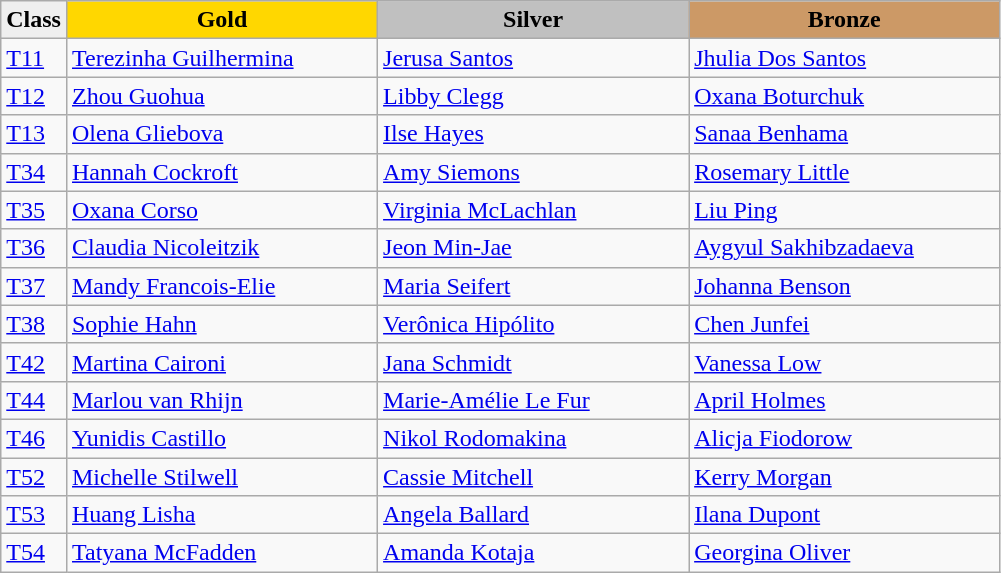<table class="wikitable" style="text-align:left">
<tr align="center">
<td bgcolor=efefef><strong>Class</strong></td>
<td width=200 bgcolor=gold><strong>Gold</strong></td>
<td width=200 bgcolor=silver><strong>Silver</strong></td>
<td width=200 bgcolor=CC9966><strong>Bronze</strong></td>
</tr>
<tr>
<td><a href='#'>T11</a></td>
<td><a href='#'>Terezinha Guilhermina</a><br></td>
<td><a href='#'>Jerusa Santos</a><br></td>
<td><a href='#'>Jhulia Dos Santos</a><br></td>
</tr>
<tr>
<td><a href='#'>T12</a></td>
<td><a href='#'>Zhou Guohua</a><br></td>
<td><a href='#'>Libby Clegg</a><br></td>
<td><a href='#'>Oxana Boturchuk</a><br></td>
</tr>
<tr>
<td><a href='#'>T13</a></td>
<td><a href='#'>Olena Gliebova</a><br></td>
<td><a href='#'>Ilse Hayes</a><br></td>
<td><a href='#'>Sanaa Benhama</a><br></td>
</tr>
<tr>
<td><a href='#'>T34</a></td>
<td><a href='#'>Hannah Cockroft</a><br></td>
<td><a href='#'>Amy Siemons</a><br></td>
<td><a href='#'>Rosemary Little</a><br></td>
</tr>
<tr>
<td><a href='#'>T35</a></td>
<td><a href='#'>Oxana Corso</a><br></td>
<td><a href='#'>Virginia McLachlan</a><br></td>
<td><a href='#'>Liu Ping</a><br></td>
</tr>
<tr>
<td><a href='#'>T36</a></td>
<td><a href='#'>Claudia Nicoleitzik</a><br></td>
<td><a href='#'>Jeon Min-Jae</a><br></td>
<td><a href='#'>Aygyul Sakhibzadaeva</a><br></td>
</tr>
<tr>
<td><a href='#'>T37</a></td>
<td><a href='#'>Mandy Francois-Elie</a><br></td>
<td><a href='#'>Maria Seifert</a><br></td>
<td><a href='#'>Johanna Benson</a><br></td>
</tr>
<tr>
<td><a href='#'>T38</a></td>
<td><a href='#'>Sophie Hahn</a><br></td>
<td><a href='#'>Verônica Hipólito</a><br></td>
<td><a href='#'>Chen Junfei</a><br></td>
</tr>
<tr>
<td><a href='#'>T42</a></td>
<td><a href='#'>Martina Caironi</a><br></td>
<td><a href='#'>Jana Schmidt</a><br></td>
<td><a href='#'>Vanessa Low</a><br></td>
</tr>
<tr>
<td><a href='#'>T44</a></td>
<td><a href='#'>Marlou van Rhijn</a><br></td>
<td><a href='#'>Marie-Amélie Le Fur</a><br></td>
<td><a href='#'>April Holmes</a><br></td>
</tr>
<tr>
<td><a href='#'>T46</a></td>
<td><a href='#'>Yunidis Castillo</a><br></td>
<td><a href='#'>Nikol Rodomakina</a><br></td>
<td><a href='#'>Alicja Fiodorow</a><br></td>
</tr>
<tr>
<td><a href='#'>T52</a></td>
<td><a href='#'>Michelle Stilwell</a><br></td>
<td><a href='#'>Cassie Mitchell</a><br></td>
<td><a href='#'>Kerry Morgan</a><br></td>
</tr>
<tr>
<td><a href='#'>T53</a></td>
<td><a href='#'>Huang Lisha</a><br></td>
<td><a href='#'>Angela Ballard</a><br></td>
<td><a href='#'>Ilana Dupont</a><br></td>
</tr>
<tr>
<td><a href='#'>T54</a></td>
<td><a href='#'>Tatyana McFadden</a><br></td>
<td><a href='#'>Amanda Kotaja</a><br></td>
<td><a href='#'>Georgina Oliver</a><br></td>
</tr>
</table>
